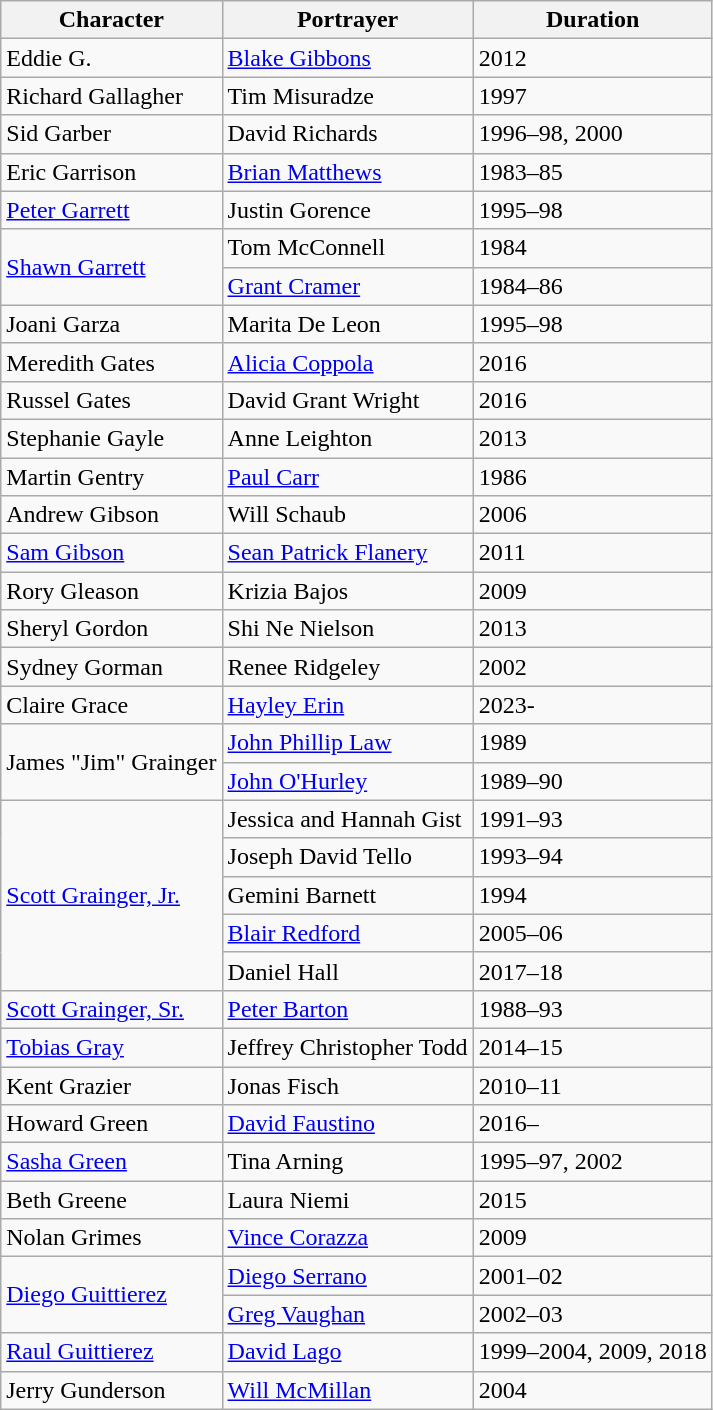<table class="wikitable sortable">
<tr ">
<th>Character</th>
<th>Portrayer</th>
<th>Duration</th>
</tr>
<tr>
<td>Eddie G.</td>
<td><a href='#'>Blake Gibbons</a></td>
<td>2012</td>
</tr>
<tr>
<td>Richard Gallagher</td>
<td>Tim Misuradze</td>
<td>1997</td>
</tr>
<tr>
<td>Sid Garber</td>
<td>David Richards</td>
<td>1996–98, 2000</td>
</tr>
<tr>
<td>Eric Garrison</td>
<td><a href='#'>Brian Matthews</a></td>
<td>1983–85</td>
</tr>
<tr>
<td><a href='#'>Peter Garrett</a></td>
<td>Justin Gorence</td>
<td>1995–98</td>
</tr>
<tr>
<td rowspan="2"><a href='#'>Shawn Garrett</a></td>
<td>Tom McConnell</td>
<td>1984</td>
</tr>
<tr>
<td><a href='#'>Grant Cramer</a></td>
<td>1984–86</td>
</tr>
<tr>
<td>Joani Garza</td>
<td>Marita De Leon</td>
<td>1995–98</td>
</tr>
<tr>
<td>Meredith Gates</td>
<td><a href='#'>Alicia Coppola</a></td>
<td>2016</td>
</tr>
<tr>
<td>Russel Gates</td>
<td>David Grant Wright</td>
<td>2016</td>
</tr>
<tr>
<td>Stephanie Gayle</td>
<td>Anne Leighton</td>
<td>2013</td>
</tr>
<tr>
<td>Martin Gentry</td>
<td><a href='#'>Paul Carr</a></td>
<td>1986</td>
</tr>
<tr>
<td>Andrew Gibson</td>
<td>Will Schaub</td>
<td>2006</td>
</tr>
<tr>
<td><a href='#'>Sam Gibson</a></td>
<td><a href='#'>Sean Patrick Flanery</a></td>
<td>2011</td>
</tr>
<tr>
<td>Rory Gleason</td>
<td>Krizia Bajos</td>
<td>2009</td>
</tr>
<tr>
<td>Sheryl Gordon</td>
<td>Shi Ne Nielson</td>
<td>2013</td>
</tr>
<tr>
<td>Sydney Gorman</td>
<td>Renee Ridgeley</td>
<td>2002</td>
</tr>
<tr>
<td>Claire Grace</td>
<td><a href='#'>Hayley Erin</a></td>
<td>2023-</td>
</tr>
<tr>
<td rowspan="2">James "Jim" Grainger</td>
<td><a href='#'>John Phillip Law</a></td>
<td>1989</td>
</tr>
<tr>
<td><a href='#'>John O'Hurley</a></td>
<td>1989–90</td>
</tr>
<tr>
<td rowspan="5"><a href='#'>Scott Grainger, Jr.</a></td>
<td>Jessica and Hannah Gist</td>
<td>1991–93</td>
</tr>
<tr>
<td>Joseph David Tello</td>
<td>1993–94</td>
</tr>
<tr>
<td>Gemini Barnett</td>
<td>1994</td>
</tr>
<tr>
<td><a href='#'>Blair Redford</a></td>
<td>2005–06</td>
</tr>
<tr>
<td>Daniel Hall</td>
<td>2017–18</td>
</tr>
<tr>
<td><a href='#'>Scott Grainger, Sr.</a></td>
<td><a href='#'>Peter Barton</a></td>
<td>1988–93</td>
</tr>
<tr>
<td><a href='#'>Tobias Gray</a></td>
<td>Jeffrey Christopher Todd</td>
<td>2014–15</td>
</tr>
<tr>
<td>Kent Grazier</td>
<td>Jonas Fisch</td>
<td>2010–11</td>
</tr>
<tr>
<td>Howard Green</td>
<td><a href='#'>David Faustino</a></td>
<td>2016–</td>
</tr>
<tr>
<td><a href='#'>Sasha Green</a></td>
<td>Tina Arning</td>
<td>1995–97, 2002</td>
</tr>
<tr>
<td>Beth Greene</td>
<td>Laura Niemi</td>
<td>2015</td>
</tr>
<tr>
<td>Nolan Grimes</td>
<td><a href='#'>Vince Corazza</a></td>
<td>2009</td>
</tr>
<tr>
<td rowspan="2"><a href='#'>Diego Guittierez</a></td>
<td><a href='#'>Diego Serrano</a></td>
<td>2001–02</td>
</tr>
<tr>
<td><a href='#'>Greg Vaughan</a></td>
<td>2002–03</td>
</tr>
<tr>
<td><a href='#'>Raul Guittierez</a></td>
<td><a href='#'>David Lago</a></td>
<td>1999–2004, 2009, 2018</td>
</tr>
<tr>
<td>Jerry Gunderson</td>
<td><a href='#'>Will McMillan</a></td>
<td>2004</td>
</tr>
</table>
